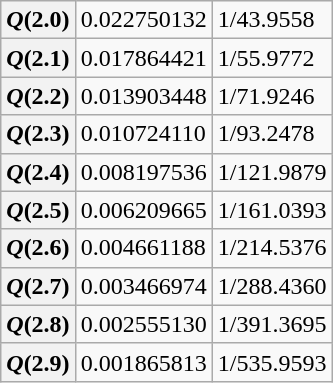<table class="wikitable">
<tr>
<th scope="row"><em>Q</em>(2.0)</th>
<td>0.022750132</td>
<td>1/43.9558</td>
</tr>
<tr>
<th scope="row"><em>Q</em>(2.1)</th>
<td>0.017864421</td>
<td>1/55.9772</td>
</tr>
<tr>
<th scope="row"><em>Q</em>(2.2)</th>
<td>0.013903448</td>
<td>1/71.9246</td>
</tr>
<tr>
<th scope="row"><em>Q</em>(2.3)</th>
<td>0.010724110</td>
<td>1/93.2478</td>
</tr>
<tr>
<th scope="row"><em>Q</em>(2.4)</th>
<td>0.008197536</td>
<td>1/121.9879</td>
</tr>
<tr>
<th scope="row"><em>Q</em>(2.5)</th>
<td>0.006209665</td>
<td>1/161.0393</td>
</tr>
<tr>
<th scope="row"><em>Q</em>(2.6)</th>
<td>0.004661188</td>
<td>1/214.5376</td>
</tr>
<tr>
<th scope="row"><em>Q</em>(2.7)</th>
<td>0.003466974</td>
<td>1/288.4360</td>
</tr>
<tr>
<th scope="row"><em>Q</em>(2.8)</th>
<td>0.002555130</td>
<td>1/391.3695</td>
</tr>
<tr>
<th scope="row"><em>Q</em>(2.9)</th>
<td>0.001865813</td>
<td>1/535.9593</td>
</tr>
</table>
